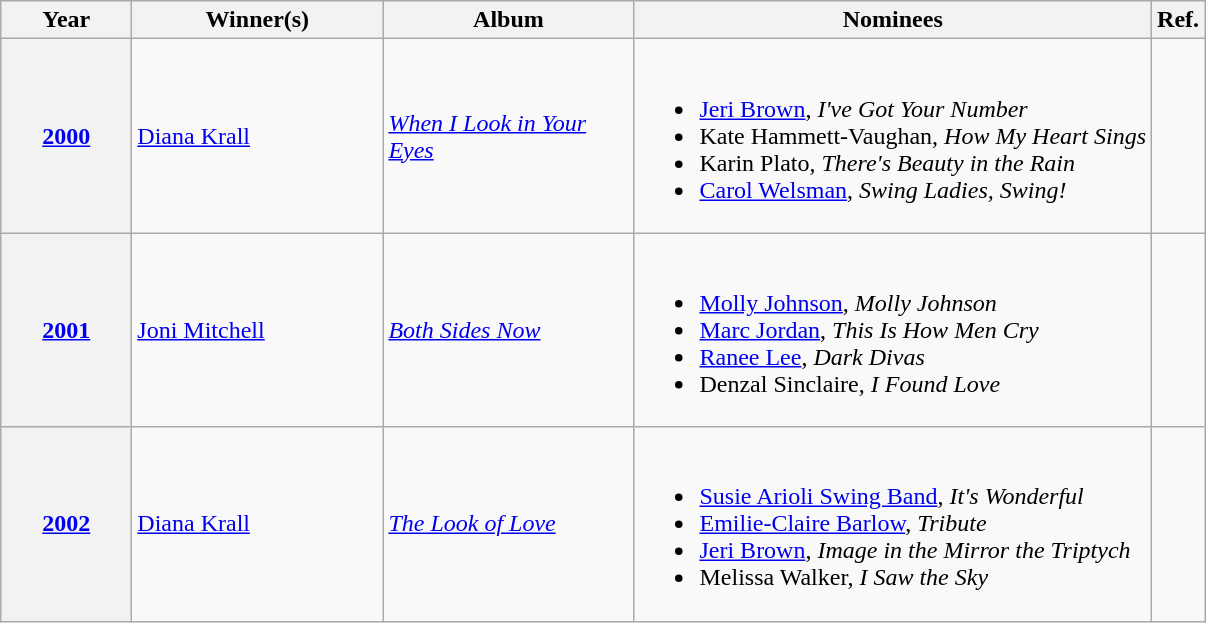<table class="wikitable sortable">
<tr>
<th scope="col" style="width:5em;">Year</th>
<th scope="col" style="width:10em;">Winner(s)</th>
<th scope="col" style="width:10em;">Album</th>
<th scope="col" class="unsortable">Nominees</th>
<th scope="col" class="unsortable">Ref.</th>
</tr>
<tr>
<th scope="row"><a href='#'>2000</a></th>
<td><a href='#'>Diana Krall</a></td>
<td><em><a href='#'>When I Look in Your Eyes</a></em></td>
<td><br><ul><li><a href='#'>Jeri Brown</a>, <em>I've Got Your Number</em></li><li>Kate Hammett-Vaughan, <em>How My Heart Sings</em></li><li>Karin Plato, <em>There's Beauty in the Rain</em></li><li><a href='#'>Carol Welsman</a>, <em>Swing Ladies, Swing!</em></li></ul></td>
<td align="center"></td>
</tr>
<tr>
<th scope="row"><a href='#'>2001</a></th>
<td><a href='#'>Joni Mitchell</a></td>
<td><em><a href='#'>Both Sides Now</a></em></td>
<td><br><ul><li><a href='#'>Molly Johnson</a>, <em>Molly Johnson</em></li><li><a href='#'>Marc Jordan</a>, <em>This Is How Men Cry</em></li><li><a href='#'>Ranee Lee</a>, <em>Dark Divas</em></li><li>Denzal Sinclaire, <em>I Found Love</em></li></ul></td>
<td align="center"></td>
</tr>
<tr>
<th scope="row"><a href='#'>2002</a></th>
<td><a href='#'>Diana Krall</a></td>
<td><em><a href='#'>The Look of Love</a></em></td>
<td><br><ul><li><a href='#'>Susie Arioli Swing Band</a>, <em>It's Wonderful</em></li><li><a href='#'>Emilie-Claire Barlow</a>, <em>Tribute</em></li><li><a href='#'>Jeri Brown</a>, <em>Image in the Mirror the Triptych</em></li><li>Melissa Walker, <em>I Saw the Sky</em></li></ul></td>
<td align="center"></td>
</tr>
</table>
